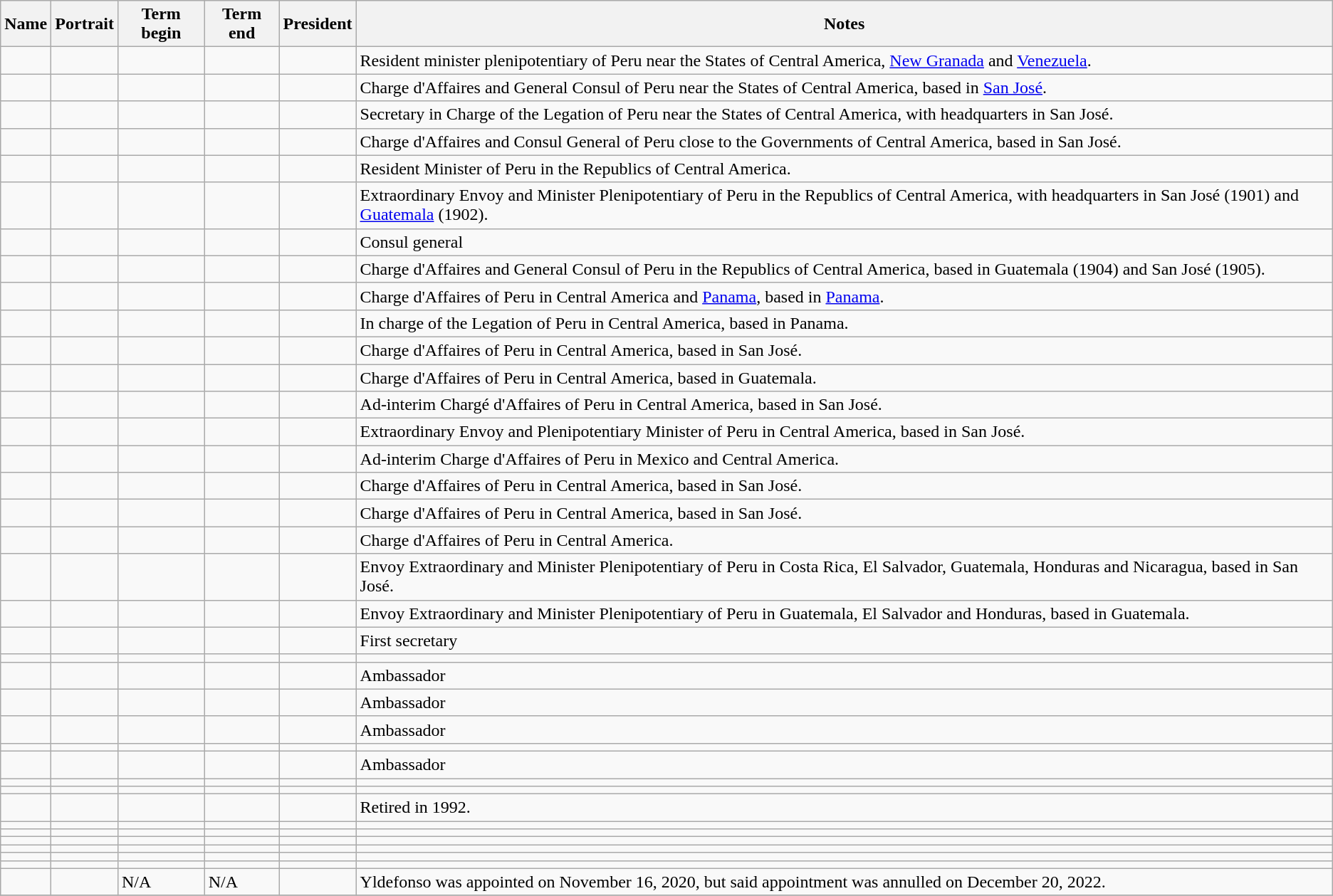<table class="wikitable sortable"  text-align:center;">
<tr>
<th>Name</th>
<th class="unsortable">Portrait</th>
<th>Term begin</th>
<th>Term end</th>
<th>President</th>
<th class="unsortable">Notes</th>
</tr>
<tr>
<td></td>
<td></td>
<td></td>
<td></td>
<td></td>
<td>Resident minister plenipotentiary of Peru near the States of Central America, <a href='#'>New Granada</a> and <a href='#'>Venezuela</a>.</td>
</tr>
<tr>
<td></td>
<td></td>
<td></td>
<td></td>
<td></td>
<td>Charge d'Affaires and General Consul of Peru near the States of Central America, based in <a href='#'>San José</a>.</td>
</tr>
<tr>
<td></td>
<td></td>
<td></td>
<td></td>
<td></td>
<td>Secretary in Charge of the Legation of Peru near the States of Central America, with headquarters in San José.</td>
</tr>
<tr>
<td></td>
<td></td>
<td></td>
<td></td>
<td></td>
<td>Charge d'Affaires and Consul General of Peru close to the Governments of Central America, based in San José.</td>
</tr>
<tr>
<td></td>
<td></td>
<td></td>
<td></td>
<td></td>
<td>Resident Minister of Peru in the Republics of Central America.</td>
</tr>
<tr>
<td></td>
<td></td>
<td></td>
<td></td>
<td></td>
<td>Extraordinary Envoy and Minister Plenipotentiary of Peru in the Republics of Central America, with headquarters in San José (1901) and <a href='#'>Guatemala</a> (1902).</td>
</tr>
<tr>
<td></td>
<td></td>
<td></td>
<td></td>
<td></td>
<td>Consul general</td>
</tr>
<tr>
<td></td>
<td></td>
<td></td>
<td></td>
<td></td>
<td>Charge d'Affaires and General Consul of Peru in the Republics of Central America, based in Guatemala (1904) and San José (1905).</td>
</tr>
<tr>
<td></td>
<td></td>
<td></td>
<td></td>
<td></td>
<td>Charge d'Affaires of Peru in Central America and <a href='#'>Panama</a>, based in <a href='#'>Panama</a>.</td>
</tr>
<tr>
<td></td>
<td></td>
<td></td>
<td></td>
<td></td>
<td>In charge of the Legation of Peru in Central America, based in Panama.</td>
</tr>
<tr>
<td></td>
<td></td>
<td></td>
<td></td>
<td></td>
<td>Charge d'Affaires of Peru in Central America, based in San José.</td>
</tr>
<tr>
<td></td>
<td></td>
<td></td>
<td></td>
<td></td>
<td>Charge d'Affaires of Peru in Central America, based in Guatemala.</td>
</tr>
<tr>
<td></td>
<td></td>
<td></td>
<td></td>
<td></td>
<td>Ad-interim Chargé d'Affaires of Peru in Central America, based in San José.</td>
</tr>
<tr>
<td></td>
<td></td>
<td></td>
<td></td>
<td></td>
<td>Extraordinary Envoy and Plenipotentiary Minister of Peru in Central America, based in San José.</td>
</tr>
<tr>
<td></td>
<td></td>
<td></td>
<td></td>
<td></td>
<td>Ad-interim Charge d'Affaires of Peru in Mexico and Central America.</td>
</tr>
<tr>
<td></td>
<td></td>
<td></td>
<td></td>
<td></td>
<td>Charge d'Affaires of Peru in Central America, based in San José.</td>
</tr>
<tr>
<td></td>
<td></td>
<td></td>
<td></td>
<td></td>
<td>Charge d'Affaires of Peru in Central America, based in San José.</td>
</tr>
<tr>
<td></td>
<td></td>
<td></td>
<td></td>
<td></td>
<td>Charge d'Affaires of Peru in Central America.</td>
</tr>
<tr>
<td></td>
<td></td>
<td></td>
<td></td>
<td></td>
<td>Envoy Extraordinary and Minister Plenipotentiary of Peru in Costa Rica, El Salvador, Guatemala, Honduras and Nicaragua, based in San José.</td>
</tr>
<tr>
<td></td>
<td></td>
<td></td>
<td></td>
<td></td>
<td>Envoy Extraordinary and Minister Plenipotentiary of Peru in Guatemala, El Salvador and Honduras, based in Guatemala.</td>
</tr>
<tr>
<td></td>
<td></td>
<td></td>
<td></td>
<td></td>
<td>First secretary</td>
</tr>
<tr>
<td></td>
<td></td>
<td></td>
<td></td>
<td></td>
<td></td>
</tr>
<tr>
<td></td>
<td></td>
<td></td>
<td></td>
<td></td>
<td>Ambassador</td>
</tr>
<tr>
<td></td>
<td></td>
<td></td>
<td></td>
<td></td>
<td>Ambassador</td>
</tr>
<tr>
<td></td>
<td></td>
<td></td>
<td></td>
<td></td>
<td>Ambassador</td>
</tr>
<tr>
<td></td>
<td></td>
<td></td>
<td></td>
<td></td>
<td></td>
</tr>
<tr>
<td></td>
<td></td>
<td></td>
<td></td>
<td></td>
<td>Ambassador</td>
</tr>
<tr>
<td></td>
<td></td>
<td></td>
<td></td>
<td></td>
<td></td>
</tr>
<tr>
<td></td>
<td></td>
<td></td>
<td></td>
<td></td>
<td></td>
</tr>
<tr>
<td></td>
<td></td>
<td></td>
<td></td>
<td></td>
<td>Retired in 1992.</td>
</tr>
<tr>
<td></td>
<td></td>
<td></td>
<td></td>
<td></td>
<td></td>
</tr>
<tr>
<td></td>
<td></td>
<td></td>
<td></td>
<td></td>
<td></td>
</tr>
<tr>
<td></td>
<td></td>
<td></td>
<td></td>
<td></td>
<td></td>
</tr>
<tr>
<td></td>
<td></td>
<td></td>
<td></td>
<td></td>
<td></td>
</tr>
<tr>
<td></td>
<td></td>
<td></td>
<td></td>
<td></td>
<td></td>
</tr>
<tr>
<td></td>
<td></td>
<td></td>
<td></td>
<td></td>
<td></td>
</tr>
<tr>
<td></td>
<td></td>
<td>N/A</td>
<td>N/A</td>
<td></td>
<td>Yldefonso was appointed on November 16, 2020, but said appointment was annulled on December 20, 2022.</td>
</tr>
<tr>
</tr>
</table>
